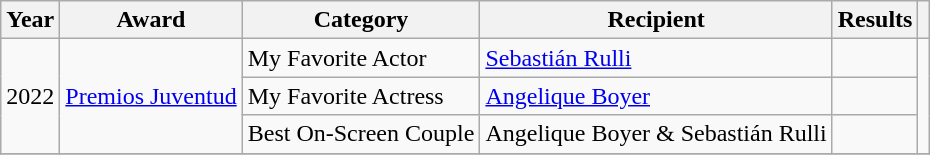<table class="wikitable plainrowheaders">
<tr>
<th scope="col">Year</th>
<th scope="col">Award</th>
<th scope="col">Category</th>
<th scope="col">Recipient</th>
<th scope="col">Results</th>
<th scope="col"></th>
</tr>
<tr>
<td rowspan="3">2022</td>
<td rowspan="3"><a href='#'>Premios Juventud</a></td>
<td>My Favorite Actor</td>
<td><a href='#'>Sebastián Rulli</a></td>
<td></td>
<td rowspan="3" style="text-align:center;"></td>
</tr>
<tr>
<td>My Favorite Actress</td>
<td><a href='#'>Angelique Boyer</a></td>
<td></td>
</tr>
<tr>
<td>Best On-Screen Couple</td>
<td>Angelique Boyer & Sebastián Rulli</td>
<td></td>
</tr>
<tr>
</tr>
</table>
